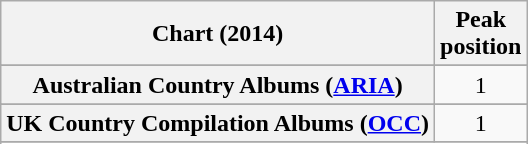<table class="wikitable sortable plainrowheaders" style="text-align:center">
<tr>
<th scope="col">Chart (2014)</th>
<th scope="col">Peak<br>position</th>
</tr>
<tr>
</tr>
<tr>
<th scope="row">Australian Country Albums (<a href='#'>ARIA</a>)</th>
<td>1</td>
</tr>
<tr>
</tr>
<tr>
</tr>
<tr>
</tr>
<tr>
</tr>
<tr>
</tr>
<tr>
</tr>
<tr>
</tr>
<tr>
<th scope="row">UK Country Compilation Albums (<a href='#'>OCC</a>)</th>
<td>1</td>
</tr>
<tr>
</tr>
<tr>
</tr>
<tr>
</tr>
</table>
